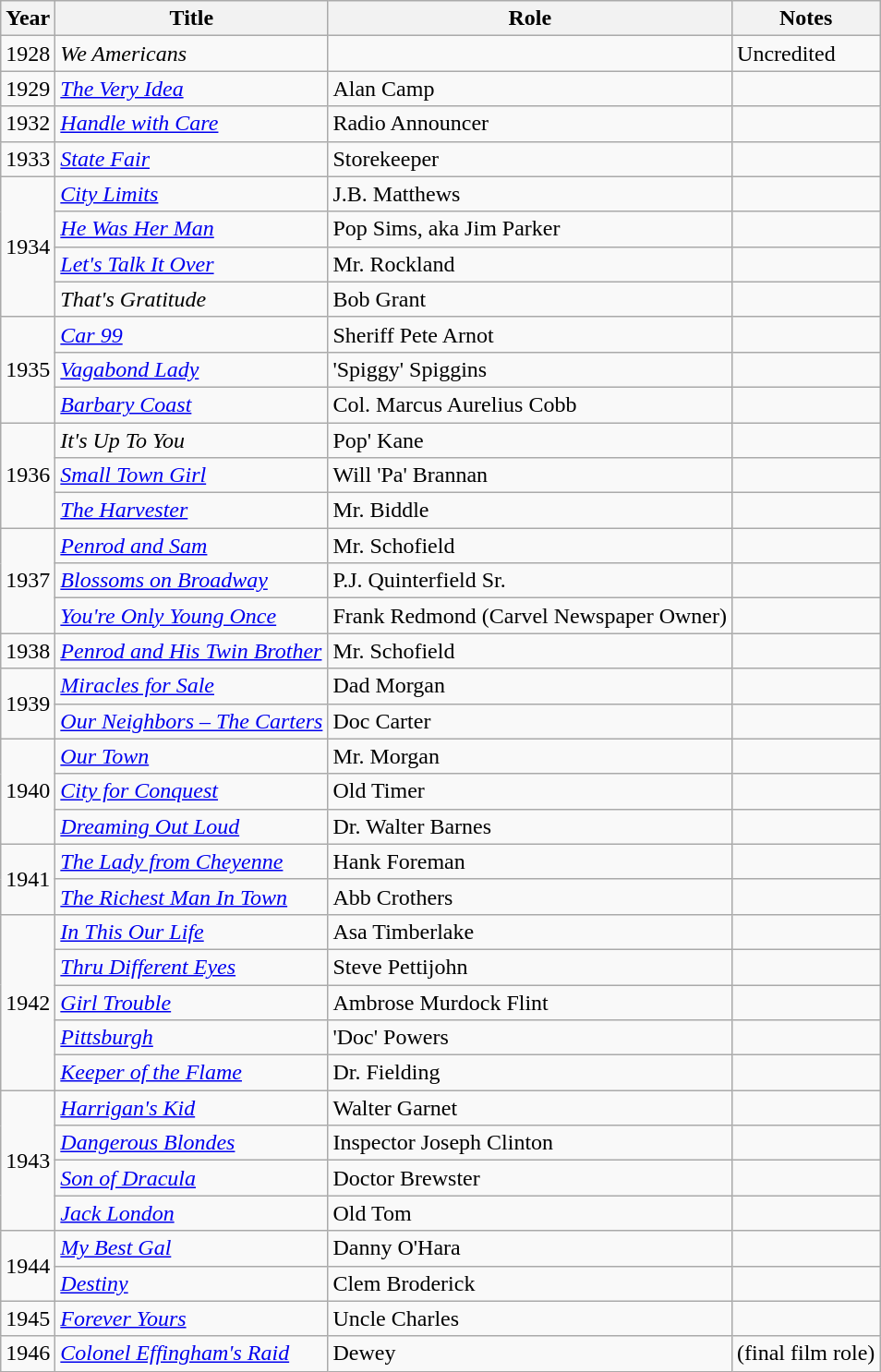<table class="wikitable">
<tr>
<th>Year</th>
<th>Title</th>
<th>Role</th>
<th>Notes</th>
</tr>
<tr>
<td>1928</td>
<td><em>We Americans</em></td>
<td></td>
<td>Uncredited</td>
</tr>
<tr>
<td>1929</td>
<td><em><a href='#'>The Very Idea</a></em></td>
<td>Alan Camp</td>
<td></td>
</tr>
<tr>
<td>1932</td>
<td><em><a href='#'>Handle with Care</a></em></td>
<td>Radio Announcer</td>
<td></td>
</tr>
<tr>
<td>1933</td>
<td><em><a href='#'>State Fair</a></em></td>
<td>Storekeeper</td>
<td></td>
</tr>
<tr>
<td rowspan=4>1934</td>
<td><em><a href='#'>City Limits</a></em></td>
<td>J.B. Matthews</td>
<td></td>
</tr>
<tr>
<td><em><a href='#'>He Was Her Man</a></em></td>
<td>Pop Sims, aka Jim Parker</td>
<td></td>
</tr>
<tr>
<td><em><a href='#'>Let's Talk It Over</a></em></td>
<td>Mr. Rockland</td>
<td></td>
</tr>
<tr>
<td><em>That's Gratitude</em></td>
<td>Bob Grant</td>
<td></td>
</tr>
<tr>
<td rowspan=3>1935</td>
<td><em><a href='#'>Car 99</a></em></td>
<td>Sheriff Pete Arnot</td>
<td></td>
</tr>
<tr>
<td><em><a href='#'>Vagabond Lady</a></em></td>
<td>'Spiggy' Spiggins</td>
<td></td>
</tr>
<tr>
<td><em><a href='#'>Barbary Coast</a></em></td>
<td>Col. Marcus Aurelius Cobb</td>
<td></td>
</tr>
<tr>
<td rowspan=3>1936</td>
<td><em>It's Up To You</em></td>
<td>Pop' Kane</td>
<td></td>
</tr>
<tr>
<td><em><a href='#'>Small Town Girl</a></em></td>
<td>Will 'Pa' Brannan</td>
<td></td>
</tr>
<tr>
<td><em><a href='#'>The Harvester</a></em></td>
<td>Mr. Biddle</td>
<td></td>
</tr>
<tr>
<td rowspan=3>1937</td>
<td><em><a href='#'>Penrod and Sam</a></em></td>
<td>Mr. Schofield</td>
<td></td>
</tr>
<tr>
<td><em><a href='#'>Blossoms on Broadway</a></em></td>
<td>P.J. Quinterfield Sr.</td>
<td></td>
</tr>
<tr>
<td><em><a href='#'>You're Only Young Once</a></em></td>
<td>Frank Redmond (Carvel Newspaper Owner)</td>
<td></td>
</tr>
<tr>
<td>1938</td>
<td><em><a href='#'>Penrod and His Twin Brother</a></em></td>
<td>Mr. Schofield</td>
<td></td>
</tr>
<tr>
<td rowspan=2>1939</td>
<td><em><a href='#'>Miracles for Sale</a></em></td>
<td>Dad Morgan</td>
<td></td>
</tr>
<tr>
<td><em><a href='#'>Our Neighbors – The Carters</a></em></td>
<td>Doc Carter</td>
<td></td>
</tr>
<tr>
<td rowspan=3>1940</td>
<td><em><a href='#'>Our Town</a></em></td>
<td>Mr. Morgan</td>
<td></td>
</tr>
<tr>
<td><em><a href='#'>City for Conquest</a></em></td>
<td>Old Timer</td>
<td></td>
</tr>
<tr>
<td><em><a href='#'>Dreaming Out Loud</a></em></td>
<td>Dr. Walter Barnes</td>
<td></td>
</tr>
<tr>
<td rowspan=2>1941</td>
<td><em><a href='#'>The Lady from Cheyenne</a></em></td>
<td>Hank Foreman</td>
<td></td>
</tr>
<tr>
<td><em><a href='#'>The Richest Man In Town</a></em></td>
<td>Abb Crothers</td>
<td></td>
</tr>
<tr>
<td rowspan=5>1942</td>
<td><em><a href='#'>In This Our Life</a></em></td>
<td>Asa Timberlake</td>
<td></td>
</tr>
<tr>
<td><em><a href='#'>Thru Different Eyes</a></em></td>
<td>Steve Pettijohn</td>
<td></td>
</tr>
<tr>
<td><em><a href='#'>Girl Trouble</a></em></td>
<td>Ambrose Murdock Flint</td>
<td></td>
</tr>
<tr>
<td><em><a href='#'>Pittsburgh</a></em></td>
<td>'Doc' Powers</td>
<td></td>
</tr>
<tr>
<td><em><a href='#'>Keeper of the Flame</a></em></td>
<td>Dr. Fielding</td>
<td></td>
</tr>
<tr>
<td rowspan=4>1943</td>
<td><em><a href='#'>Harrigan's Kid</a></em></td>
<td>Walter Garnet</td>
<td></td>
</tr>
<tr>
<td><em><a href='#'>Dangerous Blondes</a></em></td>
<td>Inspector Joseph Clinton</td>
<td></td>
</tr>
<tr>
<td><em><a href='#'>Son of Dracula</a></em></td>
<td>Doctor Brewster</td>
<td></td>
</tr>
<tr>
<td><em><a href='#'>Jack London</a></em></td>
<td>Old Tom</td>
<td></td>
</tr>
<tr>
<td rowspan=2>1944</td>
<td><em><a href='#'>My Best Gal</a></em></td>
<td>Danny O'Hara</td>
<td></td>
</tr>
<tr>
<td><em><a href='#'>Destiny</a></em></td>
<td>Clem Broderick</td>
<td></td>
</tr>
<tr>
<td>1945</td>
<td><em><a href='#'>Forever Yours</a></em></td>
<td>Uncle Charles</td>
<td></td>
</tr>
<tr>
<td>1946</td>
<td><em><a href='#'>Colonel Effingham's Raid</a></em></td>
<td>Dewey</td>
<td>(final film role)</td>
</tr>
</table>
